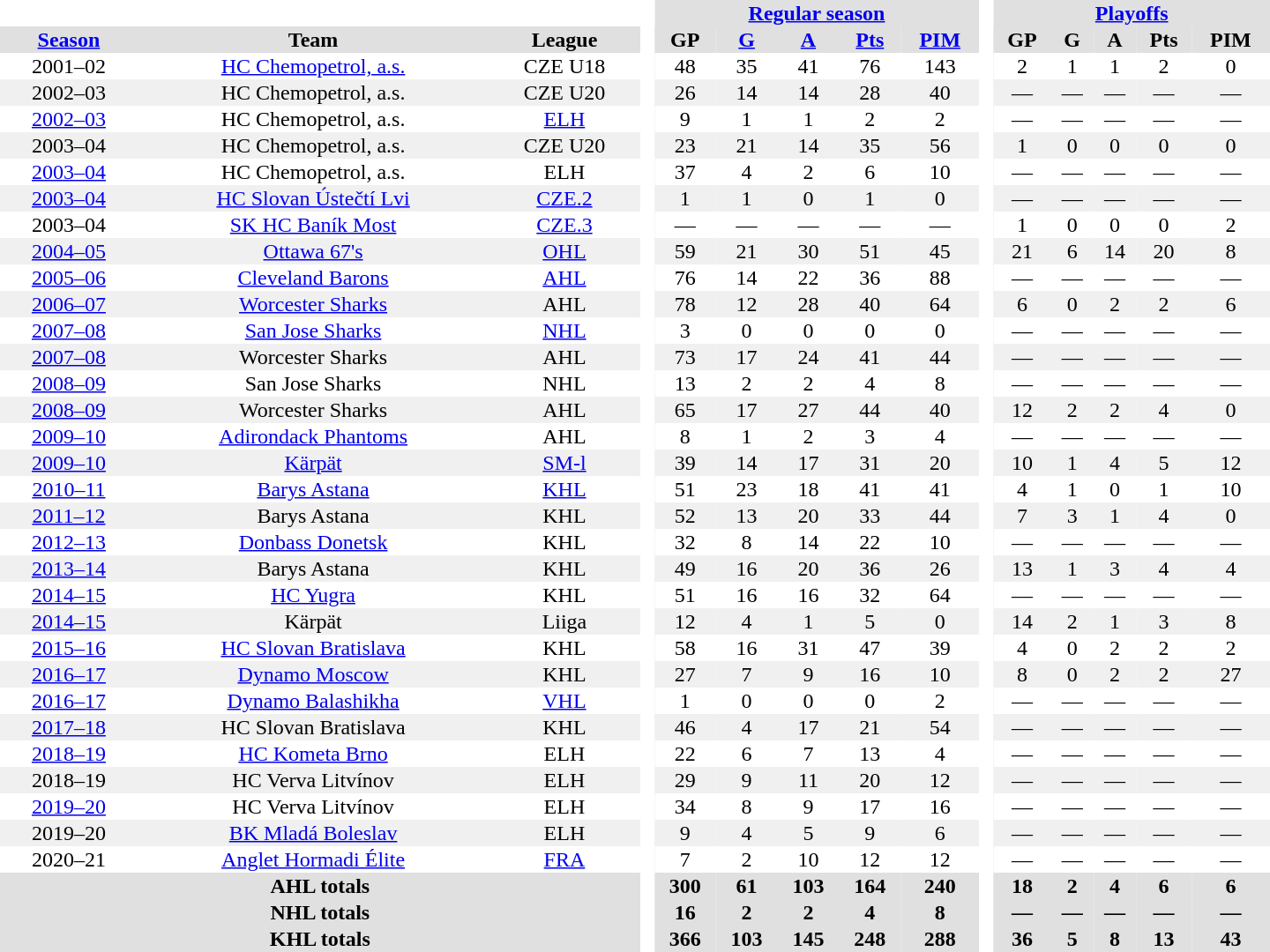<table border="0" cellpadding="1" cellspacing="0" style="text-align:center; width:60em">
<tr bgcolor="#e0e0e0">
<th colspan="3" bgcolor="#ffffff"> </th>
<th rowspan="100" bgcolor="#ffffff"> </th>
<th colspan="5"><a href='#'>Regular season</a></th>
<th rowspan="100" bgcolor="#ffffff"> </th>
<th colspan="5"><a href='#'>Playoffs</a></th>
</tr>
<tr bgcolor="#e0e0e0">
<th><a href='#'>Season</a></th>
<th>Team</th>
<th>League</th>
<th>GP</th>
<th><a href='#'>G</a></th>
<th><a href='#'>A</a></th>
<th><a href='#'>Pts</a></th>
<th><a href='#'>PIM</a></th>
<th>GP</th>
<th>G</th>
<th>A</th>
<th>Pts</th>
<th>PIM</th>
</tr>
<tr>
<td>2001–02</td>
<td><a href='#'>HC Chemopetrol, a.s.</a></td>
<td>CZE U18</td>
<td>48</td>
<td>35</td>
<td>41</td>
<td>76</td>
<td>143</td>
<td>2</td>
<td>1</td>
<td>1</td>
<td>2</td>
<td>0</td>
</tr>
<tr bgcolor="#f0f0f0">
<td>2002–03</td>
<td>HC Chemopetrol, a.s.</td>
<td>CZE U20</td>
<td>26</td>
<td>14</td>
<td>14</td>
<td>28</td>
<td>40</td>
<td>—</td>
<td>—</td>
<td>—</td>
<td>—</td>
<td>—</td>
</tr>
<tr>
<td><a href='#'>2002–03</a></td>
<td>HC Chemopetrol, a.s.</td>
<td><a href='#'>ELH</a></td>
<td>9</td>
<td>1</td>
<td>1</td>
<td>2</td>
<td>2</td>
<td>—</td>
<td>—</td>
<td>—</td>
<td>—</td>
<td>—</td>
</tr>
<tr bgcolor="#f0f0f0">
<td>2003–04</td>
<td>HC Chemopetrol, a.s.</td>
<td>CZE U20</td>
<td>23</td>
<td>21</td>
<td>14</td>
<td>35</td>
<td>56</td>
<td>1</td>
<td>0</td>
<td>0</td>
<td>0</td>
<td>0</td>
</tr>
<tr>
<td><a href='#'>2003–04</a></td>
<td>HC Chemopetrol, a.s.</td>
<td>ELH</td>
<td>37</td>
<td>4</td>
<td>2</td>
<td>6</td>
<td>10</td>
<td>—</td>
<td>—</td>
<td>—</td>
<td>—</td>
<td>—</td>
</tr>
<tr bgcolor="#f0f0f0">
<td><a href='#'>2003–04</a></td>
<td><a href='#'>HC Slovan Ústečtí Lvi</a></td>
<td><a href='#'>CZE.2</a></td>
<td>1</td>
<td>1</td>
<td>0</td>
<td>1</td>
<td>0</td>
<td>—</td>
<td>—</td>
<td>—</td>
<td>—</td>
<td>—</td>
</tr>
<tr>
<td>2003–04</td>
<td><a href='#'>SK HC Baník Most</a></td>
<td><a href='#'>CZE.3</a></td>
<td>—</td>
<td>—</td>
<td>—</td>
<td>—</td>
<td>—</td>
<td>1</td>
<td>0</td>
<td>0</td>
<td>0</td>
<td>2</td>
</tr>
<tr bgcolor="#f0f0f0">
<td><a href='#'>2004–05</a></td>
<td><a href='#'>Ottawa 67's</a></td>
<td><a href='#'>OHL</a></td>
<td>59</td>
<td>21</td>
<td>30</td>
<td>51</td>
<td>45</td>
<td>21</td>
<td>6</td>
<td>14</td>
<td>20</td>
<td>8</td>
</tr>
<tr>
<td><a href='#'>2005–06</a></td>
<td><a href='#'>Cleveland Barons</a></td>
<td><a href='#'>AHL</a></td>
<td>76</td>
<td>14</td>
<td>22</td>
<td>36</td>
<td>88</td>
<td>—</td>
<td>—</td>
<td>—</td>
<td>—</td>
<td>—</td>
</tr>
<tr bgcolor="#f0f0f0">
<td><a href='#'>2006–07</a></td>
<td><a href='#'>Worcester Sharks</a></td>
<td>AHL</td>
<td>78</td>
<td>12</td>
<td>28</td>
<td>40</td>
<td>64</td>
<td>6</td>
<td>0</td>
<td>2</td>
<td>2</td>
<td>6</td>
</tr>
<tr>
<td><a href='#'>2007–08</a></td>
<td><a href='#'>San Jose Sharks</a></td>
<td><a href='#'>NHL</a></td>
<td>3</td>
<td>0</td>
<td>0</td>
<td>0</td>
<td>0</td>
<td>—</td>
<td>—</td>
<td>—</td>
<td>—</td>
<td>—</td>
</tr>
<tr bgcolor="#f0f0f0">
<td><a href='#'>2007–08</a></td>
<td>Worcester Sharks</td>
<td>AHL</td>
<td>73</td>
<td>17</td>
<td>24</td>
<td>41</td>
<td>44</td>
<td>—</td>
<td>—</td>
<td>—</td>
<td>—</td>
<td>—</td>
</tr>
<tr>
<td><a href='#'>2008–09</a></td>
<td>San Jose Sharks</td>
<td>NHL</td>
<td>13</td>
<td>2</td>
<td>2</td>
<td>4</td>
<td>8</td>
<td>—</td>
<td>—</td>
<td>—</td>
<td>—</td>
<td>—</td>
</tr>
<tr bgcolor="#f0f0f0">
<td><a href='#'>2008–09</a></td>
<td>Worcester Sharks</td>
<td>AHL</td>
<td>65</td>
<td>17</td>
<td>27</td>
<td>44</td>
<td>40</td>
<td>12</td>
<td>2</td>
<td>2</td>
<td>4</td>
<td>0</td>
</tr>
<tr>
<td><a href='#'>2009–10</a></td>
<td><a href='#'>Adirondack Phantoms</a></td>
<td>AHL</td>
<td>8</td>
<td>1</td>
<td>2</td>
<td>3</td>
<td>4</td>
<td>—</td>
<td>—</td>
<td>—</td>
<td>—</td>
<td>—</td>
</tr>
<tr bgcolor="#f0f0f0">
<td><a href='#'>2009–10</a></td>
<td><a href='#'>Kärpät</a></td>
<td><a href='#'>SM-l</a></td>
<td>39</td>
<td>14</td>
<td>17</td>
<td>31</td>
<td>20</td>
<td>10</td>
<td>1</td>
<td>4</td>
<td>5</td>
<td>12</td>
</tr>
<tr>
<td><a href='#'>2010–11</a></td>
<td><a href='#'>Barys Astana</a></td>
<td><a href='#'>KHL</a></td>
<td>51</td>
<td>23</td>
<td>18</td>
<td>41</td>
<td>41</td>
<td>4</td>
<td>1</td>
<td>0</td>
<td>1</td>
<td>10</td>
</tr>
<tr bgcolor="#f0f0f0">
<td><a href='#'>2011–12</a></td>
<td>Barys Astana</td>
<td>KHL</td>
<td>52</td>
<td>13</td>
<td>20</td>
<td>33</td>
<td>44</td>
<td>7</td>
<td>3</td>
<td>1</td>
<td>4</td>
<td>0</td>
</tr>
<tr>
<td><a href='#'>2012–13</a></td>
<td><a href='#'>Donbass Donetsk</a></td>
<td>KHL</td>
<td>32</td>
<td>8</td>
<td>14</td>
<td>22</td>
<td>10</td>
<td>—</td>
<td>—</td>
<td>—</td>
<td>—</td>
<td>—</td>
</tr>
<tr bgcolor="#f0f0f0">
<td><a href='#'>2013–14</a></td>
<td>Barys Astana</td>
<td>KHL</td>
<td>49</td>
<td>16</td>
<td>20</td>
<td>36</td>
<td>26</td>
<td>13</td>
<td>1</td>
<td>3</td>
<td>4</td>
<td>4</td>
</tr>
<tr>
<td><a href='#'>2014–15</a></td>
<td><a href='#'>HC Yugra</a></td>
<td>KHL</td>
<td>51</td>
<td>16</td>
<td>16</td>
<td>32</td>
<td>64</td>
<td>—</td>
<td>—</td>
<td>—</td>
<td>—</td>
<td>—</td>
</tr>
<tr bgcolor="#f0f0f0">
<td><a href='#'>2014–15</a></td>
<td>Kärpät</td>
<td>Liiga</td>
<td>12</td>
<td>4</td>
<td>1</td>
<td>5</td>
<td>0</td>
<td>14</td>
<td>2</td>
<td>1</td>
<td>3</td>
<td>8</td>
</tr>
<tr>
<td><a href='#'>2015–16</a></td>
<td><a href='#'>HC Slovan Bratislava</a></td>
<td>KHL</td>
<td>58</td>
<td>16</td>
<td>31</td>
<td>47</td>
<td>39</td>
<td>4</td>
<td>0</td>
<td>2</td>
<td>2</td>
<td>2</td>
</tr>
<tr bgcolor="#f0f0f0">
<td><a href='#'>2016–17</a></td>
<td><a href='#'>Dynamo Moscow</a></td>
<td>KHL</td>
<td>27</td>
<td>7</td>
<td>9</td>
<td>16</td>
<td>10</td>
<td>8</td>
<td>0</td>
<td>2</td>
<td>2</td>
<td>27</td>
</tr>
<tr>
<td><a href='#'>2016–17</a></td>
<td><a href='#'>Dynamo Balashikha</a></td>
<td><a href='#'>VHL</a></td>
<td>1</td>
<td>0</td>
<td>0</td>
<td>0</td>
<td>2</td>
<td>—</td>
<td>—</td>
<td>—</td>
<td>—</td>
<td>—</td>
</tr>
<tr bgcolor="#f0f0f0">
<td><a href='#'>2017–18</a></td>
<td>HC Slovan Bratislava</td>
<td>KHL</td>
<td>46</td>
<td>4</td>
<td>17</td>
<td>21</td>
<td>54</td>
<td>—</td>
<td>—</td>
<td>—</td>
<td>—</td>
<td>—</td>
</tr>
<tr>
<td><a href='#'>2018–19</a></td>
<td><a href='#'>HC Kometa Brno</a></td>
<td>ELH</td>
<td>22</td>
<td>6</td>
<td>7</td>
<td>13</td>
<td>4</td>
<td>—</td>
<td>—</td>
<td>—</td>
<td>—</td>
<td>—</td>
</tr>
<tr bgcolor="#f0f0f0">
<td>2018–19</td>
<td>HC Verva Litvínov</td>
<td>ELH</td>
<td>29</td>
<td>9</td>
<td>11</td>
<td>20</td>
<td>12</td>
<td>—</td>
<td>—</td>
<td>—</td>
<td>—</td>
<td>—</td>
</tr>
<tr>
<td><a href='#'>2019–20</a></td>
<td>HC Verva Litvínov</td>
<td>ELH</td>
<td>34</td>
<td>8</td>
<td>9</td>
<td>17</td>
<td>16</td>
<td>—</td>
<td>—</td>
<td>—</td>
<td>—</td>
<td>—</td>
</tr>
<tr bgcolor="#f0f0f0">
<td>2019–20</td>
<td><a href='#'>BK Mladá Boleslav</a></td>
<td>ELH</td>
<td>9</td>
<td>4</td>
<td>5</td>
<td>9</td>
<td>6</td>
<td>—</td>
<td>—</td>
<td>—</td>
<td>—</td>
<td>—</td>
</tr>
<tr>
<td>2020–21</td>
<td><a href='#'>Anglet Hormadi Élite</a></td>
<td><a href='#'>FRA</a></td>
<td>7</td>
<td>2</td>
<td>10</td>
<td>12</td>
<td>12</td>
<td>—</td>
<td>—</td>
<td>—</td>
<td>—</td>
<td>—</td>
</tr>
<tr bgcolor="#e0e0e0">
<th colspan="3">AHL totals</th>
<th>300</th>
<th>61</th>
<th>103</th>
<th>164</th>
<th>240</th>
<th>18</th>
<th>2</th>
<th>4</th>
<th>6</th>
<th>6</th>
</tr>
<tr bgcolor="#e0e0e0">
<th colspan="3">NHL totals</th>
<th>16</th>
<th>2</th>
<th>2</th>
<th>4</th>
<th>8</th>
<th>—</th>
<th>—</th>
<th>—</th>
<th>—</th>
<th>—</th>
</tr>
<tr bgcolor="#e0e0e0">
<th colspan="3">KHL totals</th>
<th>366</th>
<th>103</th>
<th>145</th>
<th>248</th>
<th>288</th>
<th>36</th>
<th>5</th>
<th>8</th>
<th>13</th>
<th>43</th>
</tr>
</table>
